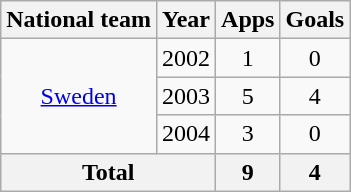<table class="wikitable" style="text-align:center">
<tr>
<th>National team</th>
<th>Year</th>
<th>Apps</th>
<th>Goals</th>
</tr>
<tr>
<td rowspan="3"><a href='#'>Sweden</a></td>
<td>2002</td>
<td>1</td>
<td>0</td>
</tr>
<tr>
<td>2003</td>
<td>5</td>
<td>4</td>
</tr>
<tr>
<td>2004</td>
<td>3</td>
<td>0</td>
</tr>
<tr>
<th colspan="2">Total</th>
<th>9</th>
<th>4</th>
</tr>
</table>
